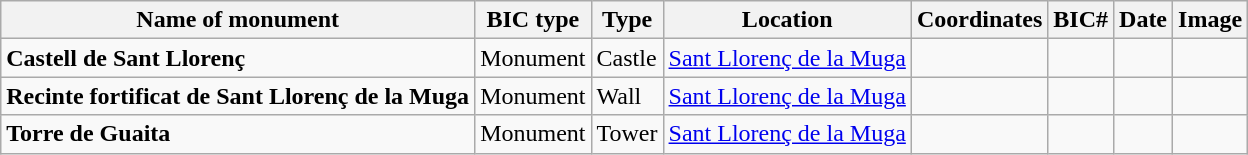<table class="wikitable">
<tr>
<th>Name of monument</th>
<th>BIC type</th>
<th>Type</th>
<th>Location</th>
<th>Coordinates</th>
<th>BIC#</th>
<th>Date</th>
<th>Image</th>
</tr>
<tr>
<td><strong>Castell de Sant Llorenç</strong></td>
<td>Monument</td>
<td>Castle</td>
<td><a href='#'>Sant Llorenç de la Muga</a></td>
<td></td>
<td></td>
<td></td>
<td></td>
</tr>
<tr>
<td><strong>Recinte fortificat de Sant Llorenç de la Muga</strong></td>
<td>Monument</td>
<td>Wall</td>
<td><a href='#'>Sant Llorenç de la Muga</a></td>
<td></td>
<td></td>
<td></td>
<td></td>
</tr>
<tr>
<td><strong>Torre de Guaita</strong></td>
<td>Monument</td>
<td>Tower</td>
<td><a href='#'>Sant Llorenç de la Muga</a></td>
<td></td>
<td></td>
<td></td>
<td></td>
</tr>
</table>
